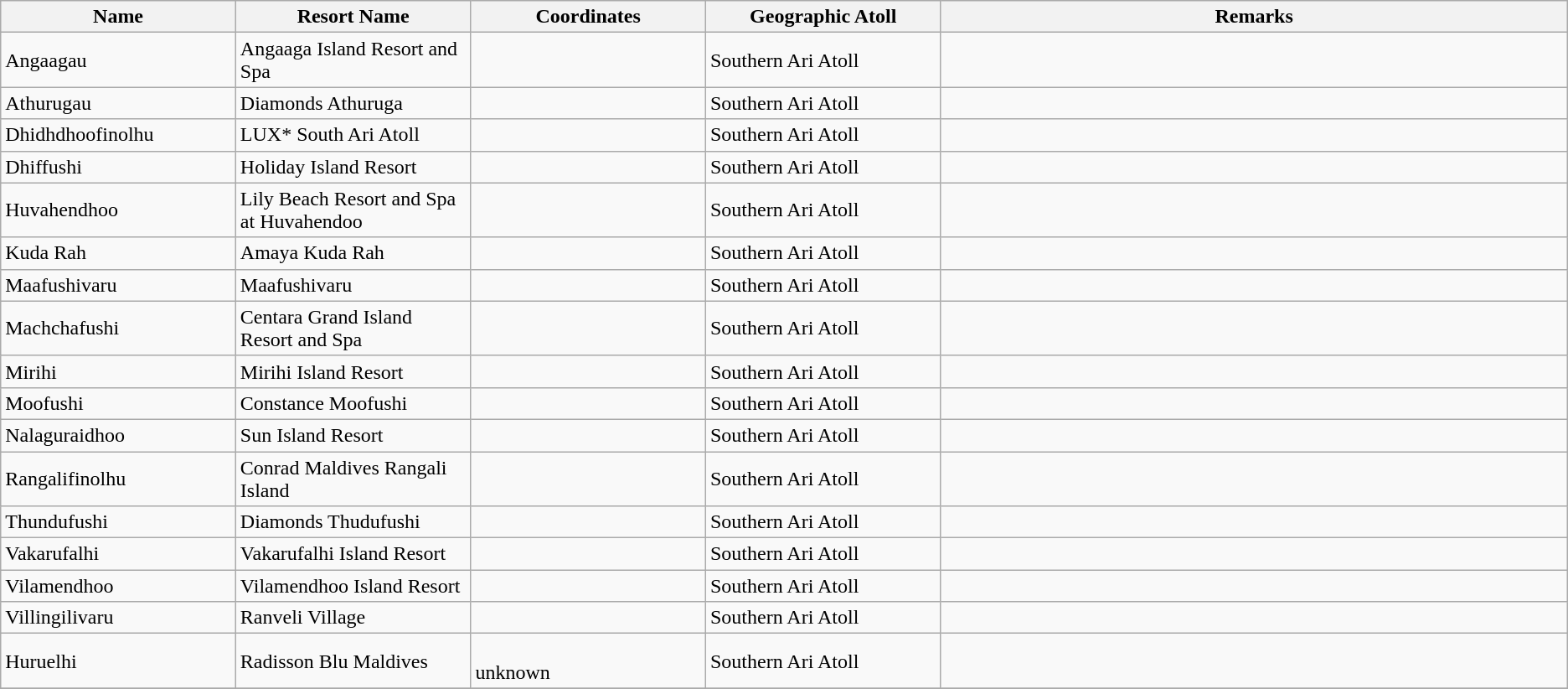<table class="wikitable sortable">
<tr>
<th style="width:15%">Name</th>
<th style="width:15%">Resort Name</th>
<th style="width:15%">Coordinates</th>
<th style="width:15%">Geographic Atoll</th>
<th style="width:40%">Remarks</th>
</tr>
<tr>
<td>Angaagau</td>
<td>Angaaga Island Resort and Spa</td>
<td></td>
<td>Southern Ari Atoll</td>
<td></td>
</tr>
<tr>
<td>Athurugau</td>
<td>Diamonds Athuruga</td>
<td></td>
<td>Southern Ari Atoll</td>
<td></td>
</tr>
<tr>
<td>Dhidhdhoofinolhu</td>
<td>LUX* South Ari Atoll</td>
<td></td>
<td>Southern Ari Atoll</td>
<td></td>
</tr>
<tr>
<td>Dhiffushi</td>
<td>Holiday Island Resort </td>
<td></td>
<td>Southern Ari Atoll</td>
<td></td>
</tr>
<tr>
<td>Huvahendhoo</td>
<td>Lily Beach Resort and Spa at Huvahendoo</td>
<td></td>
<td>Southern Ari Atoll</td>
<td></td>
</tr>
<tr>
<td>Kuda Rah</td>
<td>Amaya Kuda Rah </td>
<td></td>
<td>Southern Ari Atoll</td>
<td></td>
</tr>
<tr>
<td>Maafushivaru</td>
<td>Maafushivaru </td>
<td></td>
<td>Southern Ari Atoll</td>
<td></td>
</tr>
<tr>
<td>Machchafushi</td>
<td>Centara Grand Island Resort and Spa </td>
<td></td>
<td>Southern Ari Atoll</td>
<td></td>
</tr>
<tr>
<td>Mirihi</td>
<td>Mirihi Island Resort </td>
<td></td>
<td>Southern Ari Atoll</td>
<td></td>
</tr>
<tr>
<td>Moofushi</td>
<td>Constance Moofushi </td>
<td></td>
<td>Southern Ari Atoll</td>
<td></td>
</tr>
<tr>
<td>Nalaguraidhoo</td>
<td>Sun Island Resort</td>
<td></td>
<td>Southern Ari Atoll</td>
<td></td>
</tr>
<tr>
<td>Rangalifinolhu</td>
<td>Conrad Maldives Rangali Island </td>
<td></td>
<td>Southern Ari Atoll</td>
<td></td>
</tr>
<tr>
<td>Thundufushi</td>
<td>Diamonds Thudufushi</td>
<td></td>
<td>Southern Ari Atoll</td>
<td></td>
</tr>
<tr>
<td>Vakarufalhi</td>
<td>Vakarufalhi Island Resort</td>
<td></td>
<td>Southern Ari Atoll</td>
<td></td>
</tr>
<tr>
<td>Vilamendhoo</td>
<td>Vilamendhoo Island Resort</td>
<td></td>
<td>Southern Ari Atoll</td>
<td></td>
</tr>
<tr>
<td>Villingilivaru</td>
<td>Ranveli Village</td>
<td></td>
<td>Southern Ari Atoll</td>
<td></td>
</tr>
<tr>
<td>Huruelhi</td>
<td>Radisson Blu Maldives</td>
<td><br>unknown</td>
<td>Southern Ari Atoll</td>
<td></td>
</tr>
<tr>
</tr>
</table>
